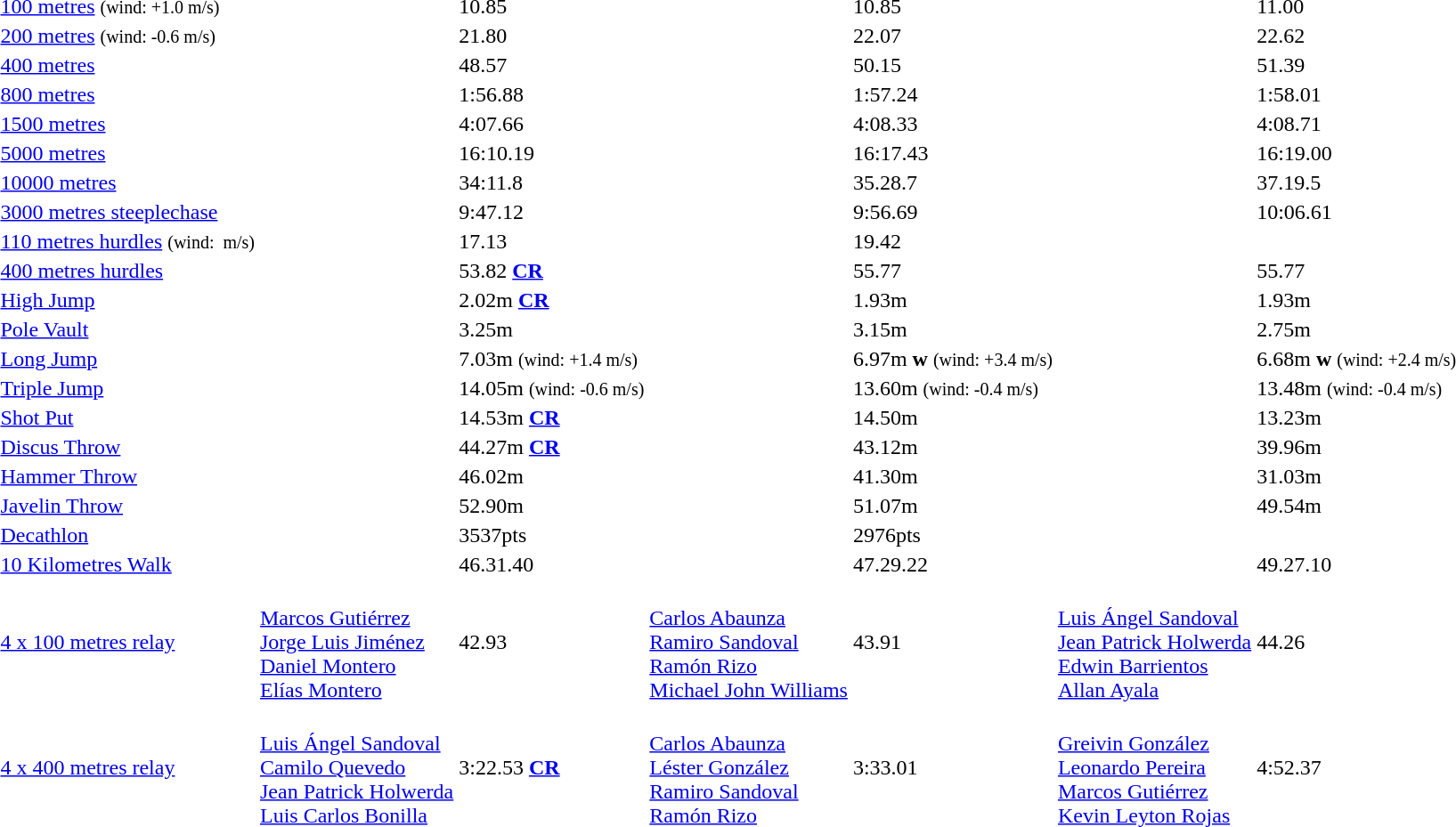<table>
<tr>
<td><a href='#'>100 metres</a> <small>(wind: +1.0 m/s)</small></td>
<td></td>
<td>10.85</td>
<td></td>
<td>10.85</td>
<td></td>
<td>11.00</td>
</tr>
<tr>
<td><a href='#'>200 metres</a> <small>(wind: -0.6 m/s)</small></td>
<td></td>
<td>21.80</td>
<td></td>
<td>22.07</td>
<td></td>
<td>22.62</td>
</tr>
<tr>
<td><a href='#'>400 metres</a></td>
<td></td>
<td>48.57</td>
<td></td>
<td>50.15</td>
<td></td>
<td>51.39</td>
</tr>
<tr>
<td><a href='#'>800 metres</a></td>
<td></td>
<td>1:56.88</td>
<td></td>
<td>1:57.24</td>
<td></td>
<td>1:58.01</td>
</tr>
<tr>
<td><a href='#'>1500 metres</a></td>
<td></td>
<td>4:07.66</td>
<td></td>
<td>4:08.33</td>
<td></td>
<td>4:08.71</td>
</tr>
<tr>
<td><a href='#'>5000 metres</a></td>
<td></td>
<td>16:10.19</td>
<td></td>
<td>16:17.43</td>
<td></td>
<td>16:19.00</td>
</tr>
<tr>
<td><a href='#'>10000 metres</a></td>
<td></td>
<td>34:11.8</td>
<td></td>
<td>35.28.7</td>
<td></td>
<td>37.19.5</td>
</tr>
<tr>
<td><a href='#'>3000 metres steeplechase</a></td>
<td></td>
<td>9:47.12</td>
<td></td>
<td>9:56.69</td>
<td></td>
<td>10:06.61</td>
</tr>
<tr>
<td><a href='#'>110 metres hurdles</a> <small>(wind:  m/s)</small></td>
<td></td>
<td>17.13</td>
<td></td>
<td>19.42</td>
<td></td>
<td></td>
</tr>
<tr>
<td><a href='#'>400 metres hurdles</a></td>
<td></td>
<td>53.82 <strong><a href='#'>CR</a></strong></td>
<td></td>
<td>55.77</td>
<td></td>
<td>55.77</td>
</tr>
<tr>
<td><a href='#'>High Jump</a></td>
<td></td>
<td>2.02m <strong><a href='#'>CR</a></strong></td>
<td></td>
<td>1.93m</td>
<td></td>
<td>1.93m</td>
</tr>
<tr>
<td><a href='#'>Pole Vault</a></td>
<td></td>
<td>3.25m</td>
<td></td>
<td>3.15m</td>
<td></td>
<td>2.75m</td>
</tr>
<tr>
<td><a href='#'>Long Jump</a></td>
<td></td>
<td>7.03m <small>(wind: +1.4 m/s)</small></td>
<td></td>
<td>6.97m <strong>w</strong> <small>(wind: +3.4 m/s)</small></td>
<td></td>
<td>6.68m <strong>w</strong> <small>(wind: +2.4 m/s)</small></td>
</tr>
<tr>
<td><a href='#'>Triple Jump</a></td>
<td></td>
<td>14.05m <small>(wind: -0.6 m/s)</small></td>
<td></td>
<td>13.60m <small>(wind: -0.4 m/s)</small></td>
<td></td>
<td>13.48m <small>(wind: -0.4 m/s)</small></td>
</tr>
<tr>
<td><a href='#'>Shot Put</a></td>
<td></td>
<td>14.53m <strong><a href='#'>CR</a></strong></td>
<td></td>
<td>14.50m</td>
<td></td>
<td>13.23m</td>
</tr>
<tr>
<td><a href='#'>Discus Throw</a></td>
<td></td>
<td>44.27m <strong><a href='#'>CR</a></strong></td>
<td></td>
<td>43.12m</td>
<td></td>
<td>39.96m</td>
</tr>
<tr>
<td><a href='#'>Hammer Throw</a></td>
<td></td>
<td>46.02m</td>
<td></td>
<td>41.30m</td>
<td></td>
<td>31.03m</td>
</tr>
<tr>
<td><a href='#'>Javelin Throw</a></td>
<td></td>
<td>52.90m</td>
<td></td>
<td>51.07m</td>
<td></td>
<td>49.54m</td>
</tr>
<tr>
<td><a href='#'>Decathlon</a></td>
<td></td>
<td>3537pts</td>
<td></td>
<td>2976pts</td>
<td></td>
<td></td>
</tr>
<tr>
<td><a href='#'>10 Kilometres Walk</a></td>
<td></td>
<td>46.31.40</td>
<td></td>
<td>47.29.22</td>
<td></td>
<td>49.27.10</td>
</tr>
<tr>
<td><a href='#'>4 x 100 metres relay</a></td>
<td> <br> <a href='#'>Marcos Gutiérrez</a> <br> <a href='#'>Jorge Luis Jiménez</a> <br> <a href='#'>Daniel Montero</a> <br> <a href='#'>Elías Montero</a></td>
<td>42.93</td>
<td> <br> <a href='#'>Carlos Abaunza</a> <br> <a href='#'>Ramiro Sandoval</a> <br> <a href='#'>Ramón Rizo</a> <br> <a href='#'>Michael John Williams</a></td>
<td>43.91</td>
<td> <br> <a href='#'>Luis Ángel Sandoval</a> <br> <a href='#'>Jean Patrick Holwerda</a> <br> <a href='#'>Edwin Barrientos</a> <br> <a href='#'>Allan Ayala</a></td>
<td>44.26</td>
</tr>
<tr>
<td><a href='#'>4 x 400 metres relay</a></td>
<td> <br> <a href='#'>Luis Ángel Sandoval</a> <br> <a href='#'>Camilo Quevedo</a> <br> <a href='#'>Jean Patrick Holwerda</a> <br> <a href='#'>Luis Carlos Bonilla</a></td>
<td>3:22.53 <strong><a href='#'>CR</a></strong></td>
<td> <br> <a href='#'>Carlos Abaunza</a> <br> <a href='#'>Léster González</a> <br> <a href='#'>Ramiro Sandoval</a> <br> <a href='#'>Ramón Rizo</a></td>
<td>3:33.01</td>
<td> <br> <a href='#'>Greivin González</a> <br> <a href='#'>Leonardo Pereira</a> <br> <a href='#'>Marcos Gutiérrez</a> <br> <a href='#'>Kevin Leyton Rojas</a></td>
<td>4:52.37</td>
</tr>
</table>
